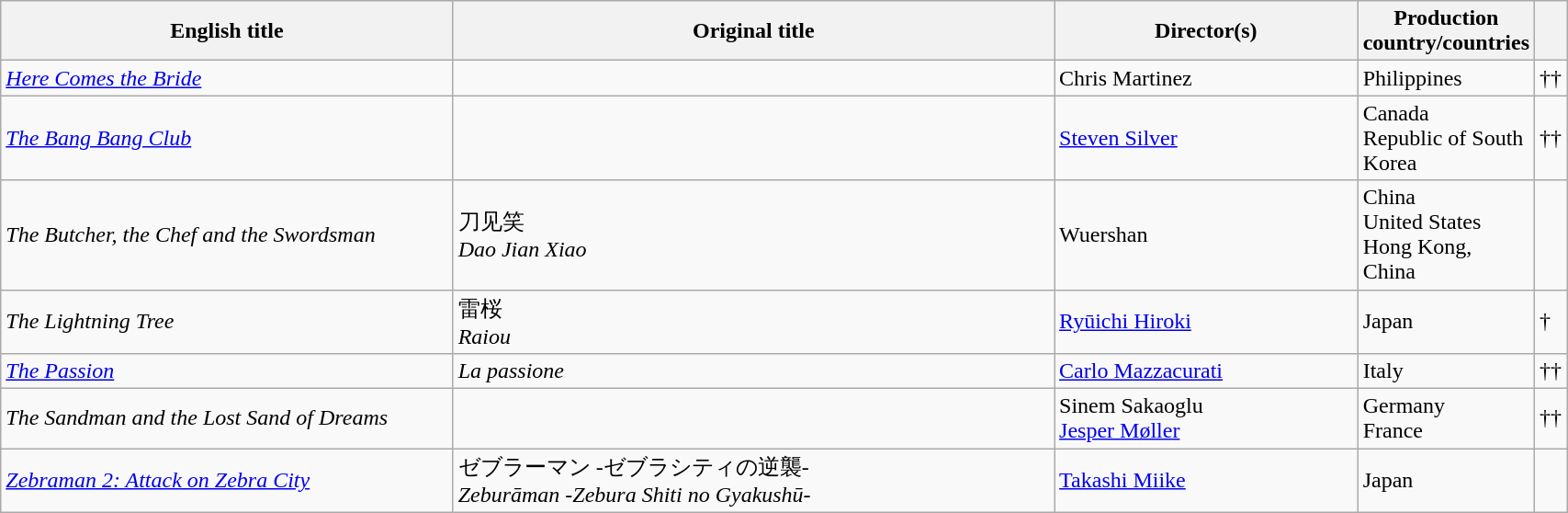<table class="sortable wikitable" width="90%" cellpadding="5">
<tr>
<th width="30%">English title</th>
<th width="40%">Original title</th>
<th width="20%">Director(s)</th>
<th width="10%">Production country/countries</th>
<th width="3%"></th>
</tr>
<tr>
<td><em><a href='#'>Here Comes the Bride</a></em></td>
<td></td>
<td>Chris Martinez</td>
<td>Philippines</td>
<td>††</td>
</tr>
<tr>
<td><em><a href='#'>The Bang Bang Club</a></em></td>
<td></td>
<td><a href='#'>Steven Silver</a></td>
<td>Canada<br>Republic of South Korea</td>
<td>††</td>
</tr>
<tr>
<td><em>The Butcher, the Chef and the Swordsman</em></td>
<td>刀见笑<br><em>Dao Jian Xiao</em></td>
<td>Wuershan</td>
<td>China<br>United States<br>Hong Kong, China</td>
<td></td>
</tr>
<tr>
<td><em>The Lightning Tree</em></td>
<td>雷桜<br><em>Raiou</em></td>
<td><a href='#'>Ryūichi Hiroki</a></td>
<td>Japan</td>
<td>†</td>
</tr>
<tr>
<td><em><a href='#'>The Passion</a></em></td>
<td><em>La passione</em></td>
<td><a href='#'>Carlo Mazzacurati</a></td>
<td>Italy</td>
<td>††</td>
</tr>
<tr>
<td><em>The Sandman and the Lost Sand of Dreams</em></td>
<td></td>
<td>Sinem Sakaoglu<br><a href='#'>Jesper Møller</a></td>
<td>Germany<br>France</td>
<td>††</td>
</tr>
<tr>
<td><em><a href='#'>Zebraman 2: Attack on Zebra City</a></em></td>
<td>ゼブラーマン -ゼブラシティの逆襲-<br><em>Zeburāman -Zebura Shiti no Gyakushū-</em></td>
<td><a href='#'>Takashi Miike</a></td>
<td>Japan</td>
<td></td>
</tr>
</table>
